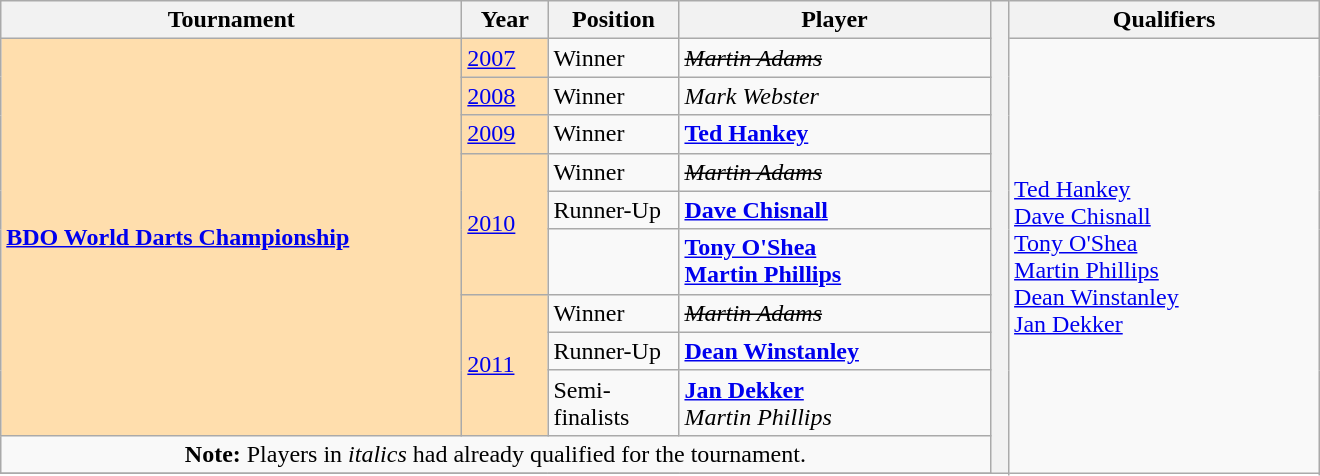<table class="wikitable">
<tr>
<th width=300>Tournament</th>
<th width=50>Year</th>
<th width=80>Position</th>
<th width=200>Player</th>
<th rowspan=15 width=5></th>
<th width=200>Qualifiers</th>
</tr>
<tr>
<td rowspan="9" style="background:#ffdead;"><strong><a href='#'>BDO World Darts Championship</a></strong></td>
<td rowspan="1" style="background:#ffdead;"><a href='#'>2007</a></td>
<td>Winner</td>
<td> <s><em>Martin Adams</em></s></td>
<td rowspan=14> <a href='#'>Ted Hankey</a><br> <a href='#'>Dave Chisnall</a><br> <a href='#'>Tony O'Shea</a><br> <a href='#'>Martin Phillips</a><br> <a href='#'>Dean Winstanley</a><br> <a href='#'>Jan Dekker</a></td>
</tr>
<tr>
<td rowspan="1" style="background:#ffdead;"><a href='#'>2008</a></td>
<td>Winner</td>
<td> <em>Mark Webster</em></td>
</tr>
<tr>
<td rowspan="1" style="background:#ffdead;"><a href='#'>2009</a></td>
<td>Winner</td>
<td> <strong><a href='#'>Ted Hankey</a></strong></td>
</tr>
<tr>
<td rowspan="3" style="background:#ffdead;"><a href='#'>2010</a></td>
<td>Winner</td>
<td> <s><em>Martin Adams</em></s></td>
</tr>
<tr>
<td>Runner-Up</td>
<td> <strong><a href='#'>Dave Chisnall</a></strong></td>
</tr>
<tr>
<td></td>
<td> <strong><a href='#'>Tony O'Shea</a></strong><br> <strong><a href='#'>Martin Phillips</a></strong></td>
</tr>
<tr>
<td rowspan="3" style="background:#ffdead;"><a href='#'>2011</a></td>
<td>Winner</td>
<td> <s><em>Martin Adams</em></s></td>
</tr>
<tr>
<td>Runner-Up</td>
<td> <strong><a href='#'>Dean Winstanley</a></strong></td>
</tr>
<tr>
<td>Semi-finalists</td>
<td> <strong><a href='#'>Jan Dekker</a></strong><br> <em>Martin Phillips</em></td>
</tr>
<tr>
<td colspan=4 align=center><strong>Note:</strong> Players in <em>italics</em> had already qualified for the tournament.</td>
</tr>
<tr>
</tr>
</table>
